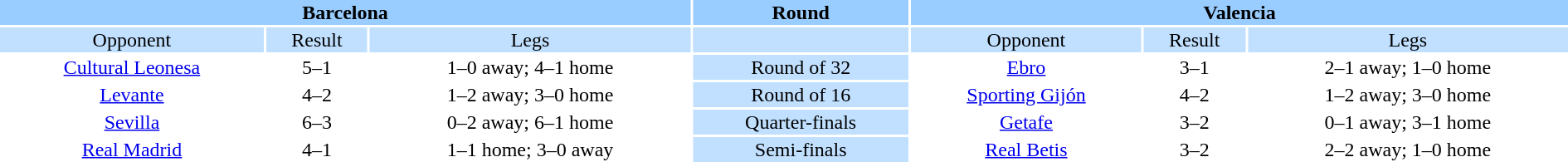<table style="width:100%; text-align:center;">
<tr style="vertical-align:top; background:#9cf;">
<th colspan=3 style="width:1*">Barcelona</th>
<th><strong>Round</strong></th>
<th colspan=3 style="width:1*">Valencia</th>
</tr>
<tr style="vertical-align:top; background:#c1e0ff;">
<td>Opponent</td>
<td>Result</td>
<td>Legs</td>
<td style="background:#c1e0ff;"></td>
<td>Opponent</td>
<td>Result</td>
<td>Legs</td>
</tr>
<tr>
<td><a href='#'>Cultural Leonesa</a></td>
<td>5–1</td>
<td>1–0 away; 4–1 home</td>
<td style="background:#c1e0ff;">Round of 32</td>
<td><a href='#'>Ebro</a></td>
<td>3–1</td>
<td>2–1 away; 1–0 home</td>
</tr>
<tr>
<td><a href='#'>Levante</a></td>
<td>4–2</td>
<td>1–2 away; 3–0 home</td>
<td style="background:#c1e0ff;">Round of 16</td>
<td><a href='#'>Sporting Gijón</a></td>
<td>4–2</td>
<td>1–2 away; 3–0 home</td>
</tr>
<tr>
<td><a href='#'>Sevilla</a></td>
<td>6–3</td>
<td>0–2 away; 6–1 home</td>
<td style="background:#c1e0ff;">Quarter-finals</td>
<td><a href='#'>Getafe</a></td>
<td>3–2</td>
<td>0–1 away; 3–1 home</td>
</tr>
<tr>
<td><a href='#'>Real Madrid</a></td>
<td>4–1</td>
<td>1–1 home; 3–0 away</td>
<td style="background:#c1e0ff;">Semi-finals</td>
<td><a href='#'>Real Betis</a></td>
<td>3–2</td>
<td>2–2 away; 1–0 home</td>
</tr>
</table>
